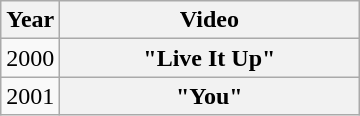<table class="wikitable plainrowheaders">
<tr>
<th>Year</th>
<th style="width:12em;">Video</th>
</tr>
<tr>
<td>2000</td>
<th scope="row">"Live It Up"</th>
</tr>
<tr>
<td>2001</td>
<th scope="row">"You"</th>
</tr>
</table>
